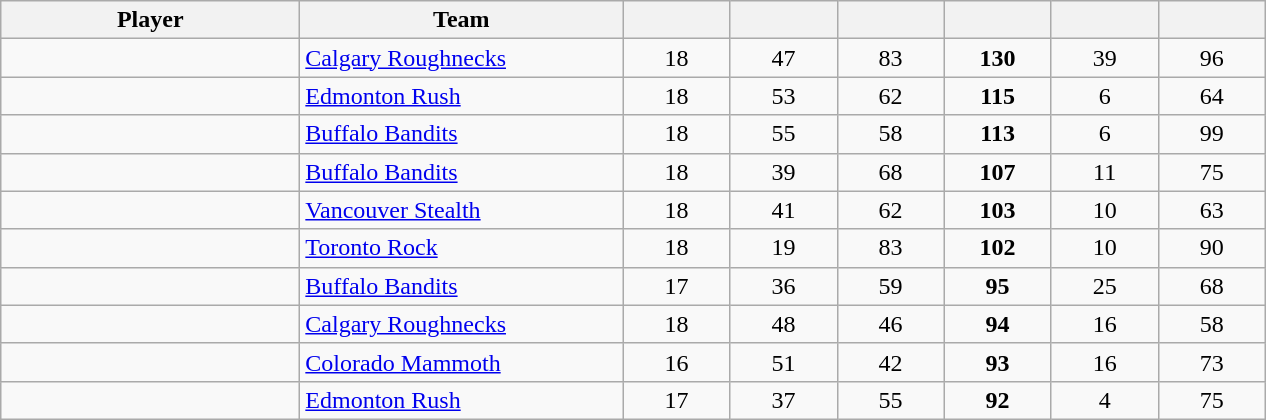<table class="wikitable sortable">
<tr>
<th style="width: 12em;">Player</th>
<th style="width: 13em;">Team</th>
<th style="width: 4em;"></th>
<th style="width: 4em;"></th>
<th style="width: 4em;"></th>
<th style="width: 4em;"></th>
<th style="width: 4em;"></th>
<th style="width: 4em;"></th>
</tr>
<tr style="text-align:center;">
<td style="text-align:left;"></td>
<td style="text-align:left;"><a href='#'>Calgary Roughnecks</a></td>
<td>18</td>
<td>47</td>
<td>83</td>
<td><strong>130</strong></td>
<td>39</td>
<td>96</td>
</tr>
<tr style="text-align:center;">
<td style="text-align:left;"></td>
<td style="text-align:left;"><a href='#'>Edmonton Rush</a></td>
<td>18</td>
<td>53</td>
<td>62</td>
<td><strong>115</strong></td>
<td>6</td>
<td>64</td>
</tr>
<tr style="text-align:center;">
<td style="text-align:left;"></td>
<td style="text-align:left;"><a href='#'>Buffalo Bandits</a></td>
<td>18</td>
<td>55</td>
<td>58</td>
<td><strong>113</strong></td>
<td>6</td>
<td>99</td>
</tr>
<tr style="text-align:center;">
<td style="text-align:left;"></td>
<td style="text-align:left;"><a href='#'>Buffalo Bandits</a></td>
<td>18</td>
<td>39</td>
<td>68</td>
<td><strong>107</strong></td>
<td>11</td>
<td>75</td>
</tr>
<tr style="text-align:center;">
<td style="text-align:left;"></td>
<td style="text-align:left;"><a href='#'>Vancouver Stealth</a></td>
<td>18</td>
<td>41</td>
<td>62</td>
<td><strong>103</strong></td>
<td>10</td>
<td>63</td>
</tr>
<tr style="text-align:center;">
<td style="text-align:left;"></td>
<td style="text-align:left;"><a href='#'>Toronto Rock</a></td>
<td>18</td>
<td>19</td>
<td>83</td>
<td><strong>102</strong></td>
<td>10</td>
<td>90</td>
</tr>
<tr style="text-align:center;">
<td style="text-align:left;"></td>
<td style="text-align:left;"><a href='#'>Buffalo Bandits</a></td>
<td>17</td>
<td>36</td>
<td>59</td>
<td><strong>95</strong></td>
<td>25</td>
<td>68</td>
</tr>
<tr style="text-align:center;">
<td style="text-align:left;"></td>
<td style="text-align:left;"><a href='#'>Calgary Roughnecks</a></td>
<td>18</td>
<td>48</td>
<td>46</td>
<td><strong>94</strong></td>
<td>16</td>
<td>58</td>
</tr>
<tr style="text-align:center;">
<td style="text-align:left;"></td>
<td style="text-align:left;"><a href='#'>Colorado Mammoth</a></td>
<td>16</td>
<td>51</td>
<td>42</td>
<td><strong>93</strong></td>
<td>16</td>
<td>73</td>
</tr>
<tr style="text-align:center;">
<td style="text-align:left;"></td>
<td style="text-align:left;"><a href='#'>Edmonton Rush</a></td>
<td>17</td>
<td>37</td>
<td>55</td>
<td><strong>92</strong></td>
<td>4</td>
<td>75</td>
</tr>
</table>
